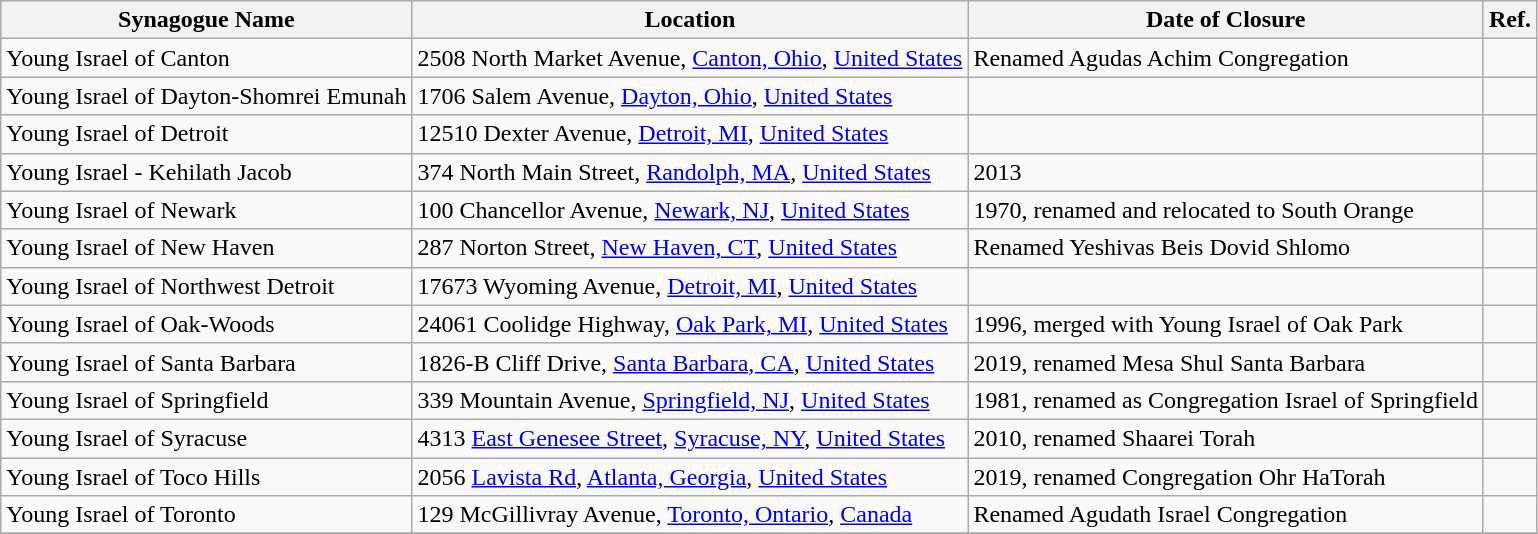<table class="wikitable">
<tr>
<th>Synagogue Name</th>
<th>Location</th>
<th>Date of Closure</th>
<th>Ref.</th>
</tr>
<tr>
<td>Young Israel of Canton</td>
<td>2508 North Market Avenue, <a href='#'>Canton, Ohio</a>, <a href='#'>United States</a></td>
<td>Renamed Agudas Achim Congregation</td>
<td></td>
</tr>
<tr>
<td>Young Israel of Dayton-Shomrei Emunah</td>
<td>1706 Salem Avenue, <a href='#'>Dayton, Ohio</a>, <a href='#'>United States</a></td>
<td></td>
<td></td>
</tr>
<tr>
<td>Young Israel of Detroit</td>
<td>12510 Dexter Avenue, <a href='#'>Detroit, MI</a>, <a href='#'>United States</a></td>
<td></td>
<td></td>
</tr>
<tr>
<td>Young Israel - Kehilath Jacob</td>
<td>374 North Main Street, <a href='#'>Randolph, MA</a>, <a href='#'>United States</a></td>
<td>2013</td>
<td></td>
</tr>
<tr>
<td>Young Israel of Newark</td>
<td>100 Chancellor Avenue, <a href='#'>Newark, NJ</a>, <a href='#'>United States</a></td>
<td>1970, renamed and relocated to South Orange</td>
<td></td>
</tr>
<tr>
<td>Young Israel of New Haven</td>
<td>287 Norton Street, <a href='#'>New Haven, CT</a>, <a href='#'>United States</a></td>
<td>Renamed Yeshivas Beis Dovid Shlomo</td>
<td></td>
</tr>
<tr>
<td>Young Israel of Northwest Detroit</td>
<td>17673 Wyoming Avenue, <a href='#'>Detroit, MI</a>, <a href='#'>United States</a></td>
<td></td>
<td></td>
</tr>
<tr>
<td>Young Israel of Oak-Woods</td>
<td>24061 Coolidge Highway, <a href='#'>Oak Park, MI</a>, <a href='#'>United States</a></td>
<td>1996, merged with Young Israel of Oak Park</td>
<td></td>
</tr>
<tr>
<td>Young Israel of Santa Barbara</td>
<td>1826-B Cliff Drive, <a href='#'>Santa Barbara, CA</a>, <a href='#'>United States</a></td>
<td>2019, renamed Mesa Shul Santa Barbara</td>
<td></td>
</tr>
<tr>
<td>Young Israel of Springfield</td>
<td>339 Mountain Avenue, <a href='#'>Springfield, NJ</a>, <a href='#'>United States</a></td>
<td>1981, renamed as Congregation Israel of Springfield</td>
<td></td>
</tr>
<tr>
<td>Young Israel of Syracuse</td>
<td>4313 <a href='#'>East Genesee Street</a>, <a href='#'>Syracuse, NY</a>, <a href='#'>United States</a></td>
<td>2010, renamed Shaarei Torah</td>
<td></td>
</tr>
<tr>
<td>Young Israel of Toco Hills</td>
<td>2056 <a href='#'>Lavista Rd</a>, <a href='#'>Atlanta, Georgia</a>, <a href='#'>United States</a></td>
<td>2019, renamed Congregation Ohr HaTorah</td>
<td></td>
</tr>
<tr>
<td>Young Israel of Toronto</td>
<td>129 McGillivray Avenue, <a href='#'>Toronto, Ontario</a>, <a href='#'>Canada</a></td>
<td>Renamed Agudath Israel Congregation</td>
<td></td>
</tr>
<tr>
</tr>
</table>
